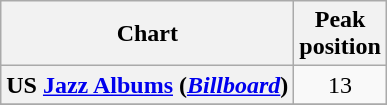<table class="wikitable plainrowheaders sortable" style="text-align:center;" border="1">
<tr>
<th scope="col">Chart</th>
<th scope="col">Peak<br>position</th>
</tr>
<tr>
<th scope="row">US <a href='#'>Jazz Albums</a> (<em><a href='#'>Billboard</a></em>)</th>
<td>13</td>
</tr>
<tr>
</tr>
</table>
